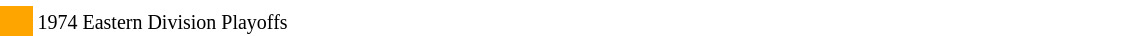<table width=60%>
<tr>
<td style="width: 20px;"></td>
<td bgcolor=#ffffff></td>
</tr>
<tr>
<td bgcolor=orange></td>
<td bgcolor=#ffffff><small>1974 Eastern Division Playoffs</small></td>
</tr>
</table>
